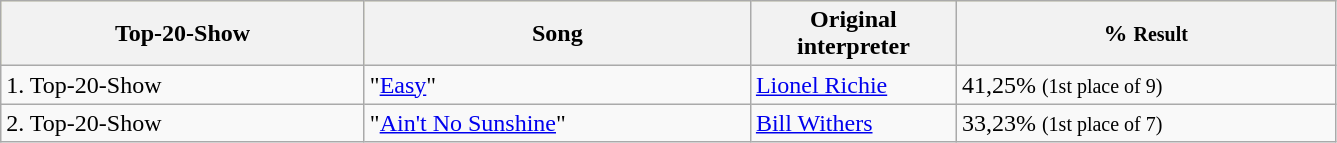<table class="wikitable">
<tr style="background:#ffa;">
<th style="width: 235px;">Top-20-Show</th>
<th style="width:250px;">Song</th>
<th style="width: 130px;">Original interpreter</th>
<th style="width: 245px;">% <small>Result</small></th>
</tr>
<tr>
<td>1. Top-20-Show</td>
<td>"<a href='#'>Easy</a>"</td>
<td><a href='#'>Lionel Richie</a></td>
<td>41,25% <small>(1st place of 9)</small></td>
</tr>
<tr>
<td>2. Top-20-Show</td>
<td>"<a href='#'>Ain't No Sunshine</a>"</td>
<td><a href='#'>Bill Withers</a></td>
<td>33,23% <small> (1st place of 7)</small></td>
</tr>
</table>
